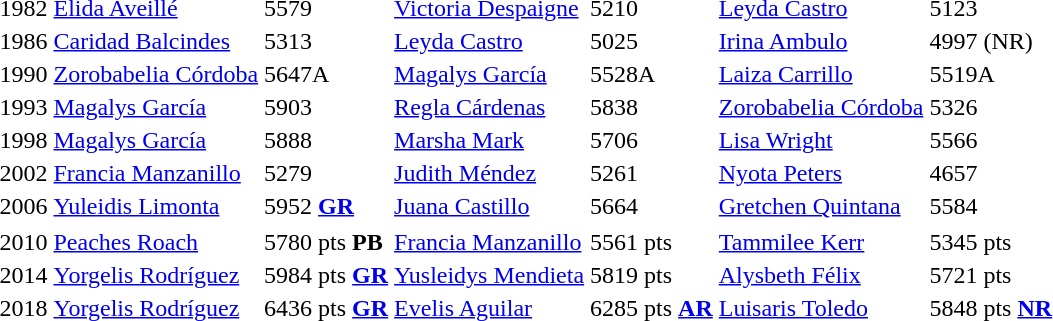<table>
<tr>
<td>1982</td>
<td><a href='#'>Elida Aveillé</a><br> </td>
<td>5579</td>
<td><a href='#'>Victoria Despaigne</a><br> </td>
<td>5210</td>
<td><a href='#'>Leyda Castro</a><br> </td>
<td>5123</td>
</tr>
<tr>
<td>1986</td>
<td><a href='#'>Caridad Balcindes</a><br> </td>
<td>5313</td>
<td><a href='#'>Leyda Castro</a><br> </td>
<td>5025</td>
<td><a href='#'>Irina Ambulo</a><br> </td>
<td>4997 (NR)</td>
</tr>
<tr>
<td>1990</td>
<td><a href='#'>Zorobabelia Córdoba</a><br> </td>
<td>5647A</td>
<td><a href='#'>Magalys García</a><br> </td>
<td>5528A</td>
<td><a href='#'>Laiza Carrillo</a><br> </td>
<td>5519A</td>
</tr>
<tr>
<td>1993</td>
<td><a href='#'>Magalys García</a><br> </td>
<td>5903</td>
<td><a href='#'>Regla Cárdenas</a><br> </td>
<td>5838</td>
<td><a href='#'>Zorobabelia Córdoba</a><br> </td>
<td>5326</td>
</tr>
<tr>
<td>1998</td>
<td><a href='#'>Magalys García</a><br> </td>
<td>5888</td>
<td><a href='#'>Marsha Mark</a><br> </td>
<td>5706</td>
<td><a href='#'>Lisa Wright</a><br> </td>
<td>5566</td>
</tr>
<tr>
<td>2002</td>
<td><a href='#'>Francia Manzanillo</a><br> </td>
<td>5279</td>
<td><a href='#'>Judith Méndez</a><br> </td>
<td>5261</td>
<td><a href='#'>Nyota Peters</a><br> </td>
<td>4657</td>
</tr>
<tr>
<td>2006</td>
<td><a href='#'>Yuleidis Limonta</a><br></td>
<td>5952 <strong><a href='#'>GR</a></strong></td>
<td><a href='#'>Juana Castillo</a><br></td>
<td>5664</td>
<td><a href='#'>Gretchen Quintana</a><br></td>
<td>5584</td>
</tr>
<tr bgcolor= e8e8e8>
</tr>
<tr>
<td>2010</td>
<td><a href='#'>Peaches Roach</a><br></td>
<td>5780 pts <strong>PB</strong></td>
<td><a href='#'>Francia Manzanillo</a><br></td>
<td>5561 pts</td>
<td><a href='#'>Tammilee Kerr</a><br></td>
<td>5345 pts</td>
</tr>
<tr>
<td>2014</td>
<td><a href='#'>Yorgelis Rodríguez</a><br></td>
<td>5984 pts <strong><a href='#'>GR</a></strong></td>
<td><a href='#'>Yusleidys Mendieta</a><br></td>
<td>5819 pts</td>
<td><a href='#'>Alysbeth Félix</a><br></td>
<td>5721 pts</td>
</tr>
<tr>
<td>2018</td>
<td><a href='#'>Yorgelis Rodríguez</a><br></td>
<td>6436 pts <strong><a href='#'>GR</a></strong></td>
<td><a href='#'>Evelis Aguilar</a><br></td>
<td>6285 pts <strong><a href='#'>AR</a></strong></td>
<td><a href='#'>Luisaris Toledo</a><br></td>
<td>5848 pts <strong><a href='#'>NR</a></strong></td>
</tr>
</table>
